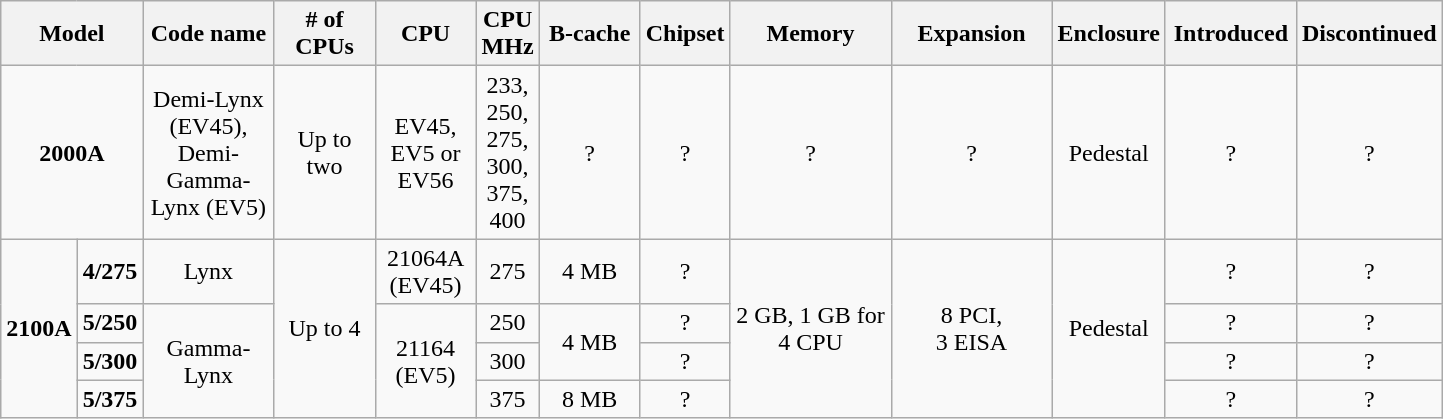<table class="wikitable" style="text-align: center;">
<tr>
<th colspan="2" style="width:40px;">Model</th>
<th style="width:80px;">Code name</th>
<th style="width:60px;"># of <br> CPUs</th>
<th style="width:60px;">CPU</th>
<th style="width:30px;">CPU <br> MHz</th>
<th style="width:60px;">B-cache</th>
<th style="width:50px;">Chipset</th>
<th style="width:100px;">Memory</th>
<th style="width:100px;">Expansion</th>
<th style="width:50px;">Enclosure</th>
<th style="width:80px;">Introduced</th>
<th style="width:80px;">Discontinued</th>
</tr>
<tr>
<td colspan="2"><strong>2000A</strong></td>
<td>Demi-Lynx (EV45),<br>Demi-Gamma-Lynx (EV5)</td>
<td>Up to two</td>
<td>EV45, EV5 or EV56</td>
<td>233, 250, 275, 300, 375, 400</td>
<td>?</td>
<td>?</td>
<td>?</td>
<td>?</td>
<td>Pedestal</td>
<td>?</td>
<td>?</td>
</tr>
<tr>
<td rowspan="4"><strong>2100A</strong></td>
<td><strong>4/275</strong></td>
<td>Lynx</td>
<td rowspan="4">Up to 4</td>
<td>21064A <br> (EV45)</td>
<td>275</td>
<td>4 MB</td>
<td>?</td>
<td rowspan="4">2 GB, 1 GB for 4 CPU</td>
<td rowspan="4">8 PCI, <br> 3 EISA</td>
<td rowspan="4">Pedestal</td>
<td>?</td>
<td>?</td>
</tr>
<tr>
<td><strong>5/250</strong></td>
<td rowspan="3">Gamma-Lynx</td>
<td rowspan="3">21164 <br> (EV5)</td>
<td>250</td>
<td rowspan="2">4 MB</td>
<td>?</td>
<td>?</td>
<td>?</td>
</tr>
<tr>
<td><strong>5/300</strong></td>
<td>300</td>
<td>?</td>
<td>?</td>
<td>?</td>
</tr>
<tr>
<td><strong>5/375</strong></td>
<td>375</td>
<td>8 MB</td>
<td>?</td>
<td>?</td>
<td>?</td>
</tr>
</table>
